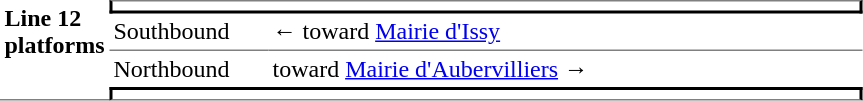<table border=0 cellspacing=0 cellpadding=3>
<tr>
<td style="border-bottom:solid 1px gray;" width=50 rowspan=10 valign=top><strong>Line 12 platforms</strong></td>
<td style="border-top:solid 1px gray;border-right:solid 2px black;border-left:solid 2px black;border-bottom:solid 2px black;text-align:center;" colspan=2></td>
</tr>
<tr>
<td style="border-bottom:solid 1px gray;" width=100>Southbound</td>
<td style="border-bottom:solid 1px gray;" width=390>←   toward <a href='#'>Mairie d'Issy</a> </td>
</tr>
<tr>
<td>Northbound</td>
<td>   toward <a href='#'>Mairie d'Aubervilliers</a>  →</td>
</tr>
<tr>
<td style="border-top:solid 2px black;border-right:solid 2px black;border-left:solid 2px black;border-bottom:solid 1px gray;text-align:center;" colspan=2></td>
</tr>
</table>
